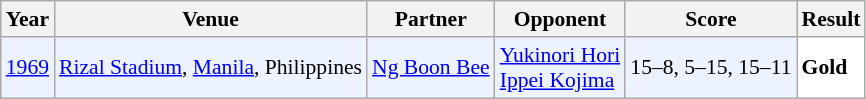<table class="sortable wikitable" style="font-size: 90%;">
<tr>
<th>Year</th>
<th>Venue</th>
<th>Partner</th>
<th>Opponent</th>
<th>Score</th>
<th>Result</th>
</tr>
<tr style="background:#ECF2FF">
<td align="center"><a href='#'>1969</a></td>
<td align="left"><a href='#'>Rizal Stadium</a>, <a href='#'>Manila</a>, Philippines</td>
<td align="left"> <a href='#'>Ng Boon Bee</a></td>
<td align="left"> <a href='#'>Yukinori Hori</a><br> <a href='#'>Ippei Kojima</a></td>
<td align="left">15–8, 5–15, 15–11</td>
<td style="text-align:left; background:white"> <strong>Gold</strong></td>
</tr>
</table>
